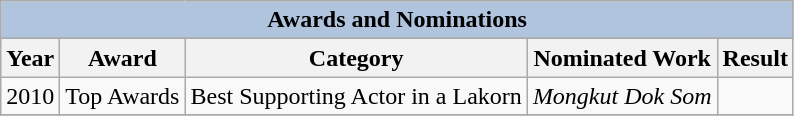<table class="wikitable">
<tr>
<th colspan="5" style="background: LightSteelBlue;">Awards and Nominations</th>
</tr>
<tr>
<th>Year</th>
<th>Award</th>
<th>Category</th>
<th>Nominated Work</th>
<th>Result</th>
</tr>
<tr>
<td>2010</td>
<td>Top Awards</td>
<td>Best Supporting Actor in a Lakorn</td>
<td><em>Mongkut Dok Som</em></td>
<td></td>
</tr>
<tr>
</tr>
</table>
